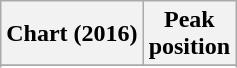<table class="wikitable sortable plainrowheaders" style="text-align:center">
<tr>
<th scope="col">Chart (2016)</th>
<th scope="col">Peak<br>position</th>
</tr>
<tr>
</tr>
<tr>
</tr>
</table>
